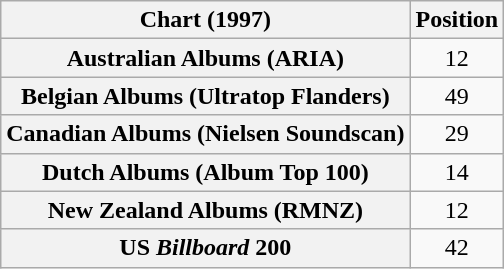<table class="wikitable sortable plainrowheaders" style="text-align:center">
<tr>
<th scope="col">Chart (1997)</th>
<th scope="col">Position</th>
</tr>
<tr>
<th scope="row">Australian Albums (ARIA)</th>
<td>12</td>
</tr>
<tr>
<th scope="row">Belgian Albums (Ultratop Flanders)</th>
<td>49</td>
</tr>
<tr>
<th scope="row">Canadian Albums (Nielsen Soundscan)</th>
<td>29</td>
</tr>
<tr>
<th scope="row">Dutch Albums (Album Top 100)</th>
<td>14</td>
</tr>
<tr>
<th scope="row">New Zealand Albums (RMNZ)</th>
<td>12</td>
</tr>
<tr>
<th scope="row">US <em>Billboard</em> 200</th>
<td>42</td>
</tr>
</table>
